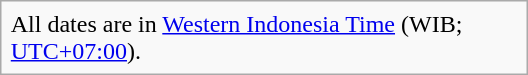<table class="infobox selfreference" style="width:22em;">
<tr>
<td>All dates are in <a href='#'>Western Indonesia Time</a> (WIB; <a href='#'>UTC+07:00</a>).</td>
</tr>
</table>
